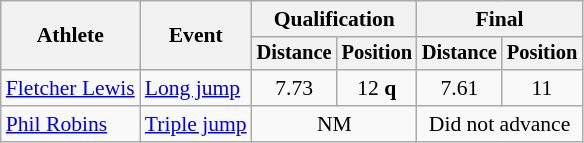<table class=wikitable style="font-size:90%">
<tr>
<th rowspan="2">Athlete</th>
<th rowspan="2">Event</th>
<th colspan="2">Qualification</th>
<th colspan="2">Final</th>
</tr>
<tr style="font-size:95%">
<th>Distance</th>
<th>Position</th>
<th>Distance</th>
<th>Position</th>
</tr>
<tr align=center>
<td align=left><a href='#'>Fletcher Lewis</a></td>
<td align=left><a href='#'>Long jump</a></td>
<td>7.73</td>
<td>12 <strong>q</strong></td>
<td>7.61</td>
<td>11</td>
</tr>
<tr align=center>
<td align=left><a href='#'>Phil Robins</a></td>
<td align=left><a href='#'>Triple jump</a></td>
<td colspan=2>NM</td>
<td colspan=2>Did not advance</td>
</tr>
</table>
